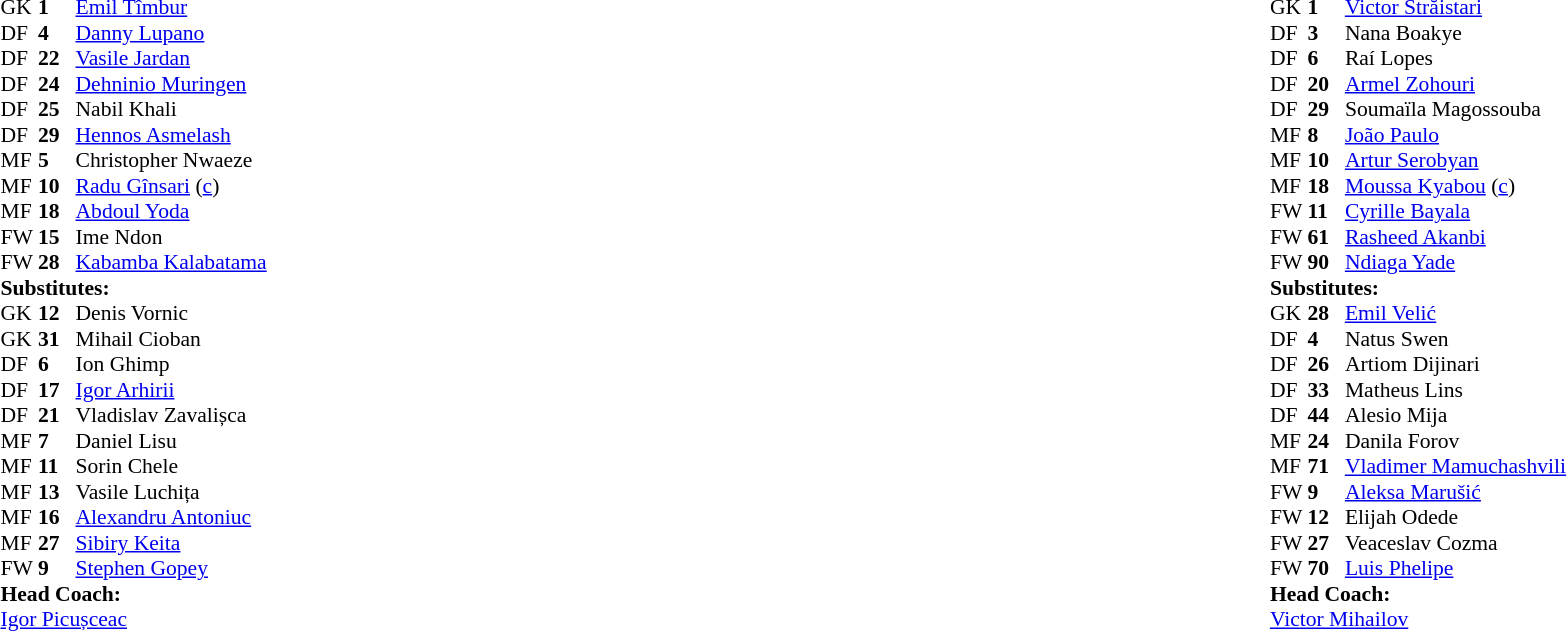<table style="width:100%">
<tr>
<td style="vertical-align:top; width:40%"><br><table style="font-size: 90%" cellspacing="0" cellpadding="0">
<tr>
<th width=25></th>
<th width=25></th>
</tr>
<tr>
<td>GK</td>
<td><strong>1</strong></td>
<td> <a href='#'>Emil Tîmbur</a></td>
<td></td>
<td></td>
</tr>
<tr>
<td>DF</td>
<td><strong>4</strong></td>
<td> <a href='#'>Danny Lupano</a></td>
</tr>
<tr>
<td>DF</td>
<td><strong>22</strong></td>
<td> <a href='#'>Vasile Jardan</a></td>
<td></td>
<td></td>
</tr>
<tr>
<td>DF</td>
<td><strong>24</strong></td>
<td> <a href='#'>Dehninio Muringen</a></td>
<td></td>
<td></td>
</tr>
<tr>
<td>DF</td>
<td><strong>25</strong></td>
<td> Nabil Khali</td>
</tr>
<tr>
<td>DF</td>
<td><strong>29</strong></td>
<td> <a href='#'>Hennos Asmelash</a></td>
<td></td>
<td></td>
</tr>
<tr>
<td>MF</td>
<td><strong>5</strong></td>
<td> Christopher Nwaeze</td>
<td></td>
</tr>
<tr>
<td>MF</td>
<td><strong>10</strong></td>
<td> <a href='#'>Radu Gînsari</a> (<a href='#'>c</a>)</td>
<td></td>
</tr>
<tr>
<td>MF</td>
<td><strong>18</strong></td>
<td> <a href='#'>Abdoul Yoda</a></td>
<td></td>
</tr>
<tr>
<td>FW</td>
<td><strong>15</strong></td>
<td> Ime Ndon</td>
<td></td>
<td></td>
</tr>
<tr>
<td>FW</td>
<td><strong>28</strong></td>
<td> <a href='#'>Kabamba Kalabatama</a></td>
<td></td>
</tr>
<tr>
<td colspan=3><strong>Substitutes:</strong></td>
</tr>
<tr>
<td>GK</td>
<td><strong>12</strong></td>
<td> Denis Vornic</td>
</tr>
<tr>
<td>GK</td>
<td><strong>31</strong></td>
<td> Mihail Cioban</td>
</tr>
<tr>
<td>DF</td>
<td><strong>6</strong></td>
<td> Ion Ghimp</td>
<td></td>
<td></td>
</tr>
<tr>
<td>DF</td>
<td><strong>17</strong></td>
<td> <a href='#'>Igor Arhirii</a></td>
</tr>
<tr>
<td>DF</td>
<td><strong>21</strong></td>
<td> Vladislav Zavalișca</td>
</tr>
<tr>
<td>MF</td>
<td><strong>7</strong></td>
<td> Daniel Lisu</td>
</tr>
<tr>
<td>MF</td>
<td><strong>11</strong></td>
<td> Sorin Chele</td>
<td></td>
<td></td>
</tr>
<tr>
<td>MF</td>
<td><strong>13</strong></td>
<td> Vasile Luchița</td>
<td></td>
<td></td>
</tr>
<tr>
<td>MF</td>
<td><strong>16</strong></td>
<td> <a href='#'>Alexandru Antoniuc</a></td>
</tr>
<tr>
<td>MF</td>
<td><strong>27</strong></td>
<td> <a href='#'>Sibiry Keita</a></td>
<td></td>
<td></td>
<td></td>
</tr>
<tr>
<td>FW</td>
<td><strong>9</strong></td>
<td> <a href='#'>Stephen Gopey</a></td>
<td></td>
<td></td>
</tr>
<tr>
<td colspan=3><strong>Head Coach:</strong></td>
</tr>
<tr>
<td colspan=4> <a href='#'>Igor Picușceac</a></td>
</tr>
</table>
</td>
<td valign="top"></td>
<td style="vertical-align:top; width:50%"><br><table cellspacing="0" cellpadding="0" style="font-size:90%; margin:auto">
<tr>
<th width=25></th>
<th width=25></th>
</tr>
<tr>
<td>GK</td>
<td><strong>1</strong></td>
<td> <a href='#'>Victor Străistari</a></td>
</tr>
<tr>
<td>DF</td>
<td><strong>3</strong></td>
<td> Nana Boakye</td>
</tr>
<tr>
<td>DF</td>
<td><strong>6</strong></td>
<td> Raí Lopes</td>
</tr>
<tr>
<td>DF</td>
<td><strong>20</strong></td>
<td> <a href='#'>Armel Zohouri</a></td>
</tr>
<tr>
<td>DF</td>
<td><strong>29</strong></td>
<td> Soumaïla Magossouba</td>
</tr>
<tr>
<td>MF</td>
<td><strong>8</strong></td>
<td> <a href='#'>João Paulo</a></td>
<td></td>
<td></td>
</tr>
<tr>
<td>MF</td>
<td><strong>10</strong></td>
<td> <a href='#'>Artur Serobyan</a></td>
<td></td>
<td></td>
</tr>
<tr>
<td>MF</td>
<td><strong>18</strong></td>
<td> <a href='#'>Moussa Kyabou</a> (<a href='#'>c</a>)</td>
</tr>
<tr>
<td>FW</td>
<td><strong>11</strong></td>
<td> <a href='#'>Cyrille Bayala</a></td>
</tr>
<tr>
<td>FW</td>
<td><strong>61</strong></td>
<td> <a href='#'>Rasheed Akanbi</a></td>
</tr>
<tr>
<td>FW</td>
<td><strong>90</strong></td>
<td> <a href='#'>Ndiaga Yade</a></td>
</tr>
<tr>
<td colspan=3><strong>Substitutes:</strong></td>
</tr>
<tr>
<td>GK</td>
<td><strong>28</strong></td>
<td> <a href='#'>Emil Velić</a></td>
</tr>
<tr>
<td>DF</td>
<td><strong>4</strong></td>
<td> Natus Swen</td>
<td></td>
<td></td>
</tr>
<tr>
<td>DF</td>
<td><strong>26</strong></td>
<td> Artiom Dijinari</td>
</tr>
<tr>
<td>DF</td>
<td><strong>33</strong></td>
<td> Matheus Lins</td>
</tr>
<tr>
<td>DF</td>
<td><strong>44</strong></td>
<td> Alesio Mija</td>
</tr>
<tr>
<td>MF</td>
<td><strong>24</strong></td>
<td> Danila Forov</td>
</tr>
<tr>
<td>MF</td>
<td><strong>71</strong></td>
<td> <a href='#'>Vladimer Mamuchashvili</a></td>
<td></td>
<td></td>
</tr>
<tr>
<td>FW</td>
<td><strong>9</strong></td>
<td> <a href='#'>Aleksa Marušić</a></td>
</tr>
<tr>
<td>FW</td>
<td><strong>12</strong></td>
<td> Elijah Odede</td>
</tr>
<tr>
<td>FW</td>
<td><strong>27</strong></td>
<td> Veaceslav Cozma</td>
</tr>
<tr>
<td>FW</td>
<td><strong>70</strong></td>
<td> <a href='#'>Luis Phelipe</a></td>
<td></td>
<td></td>
<td></td>
</tr>
<tr>
<td colspan=3><strong>Head Coach:</strong></td>
</tr>
<tr>
<td colspan=3> <a href='#'>Victor Mihailov</a></td>
</tr>
</table>
</td>
</tr>
</table>
